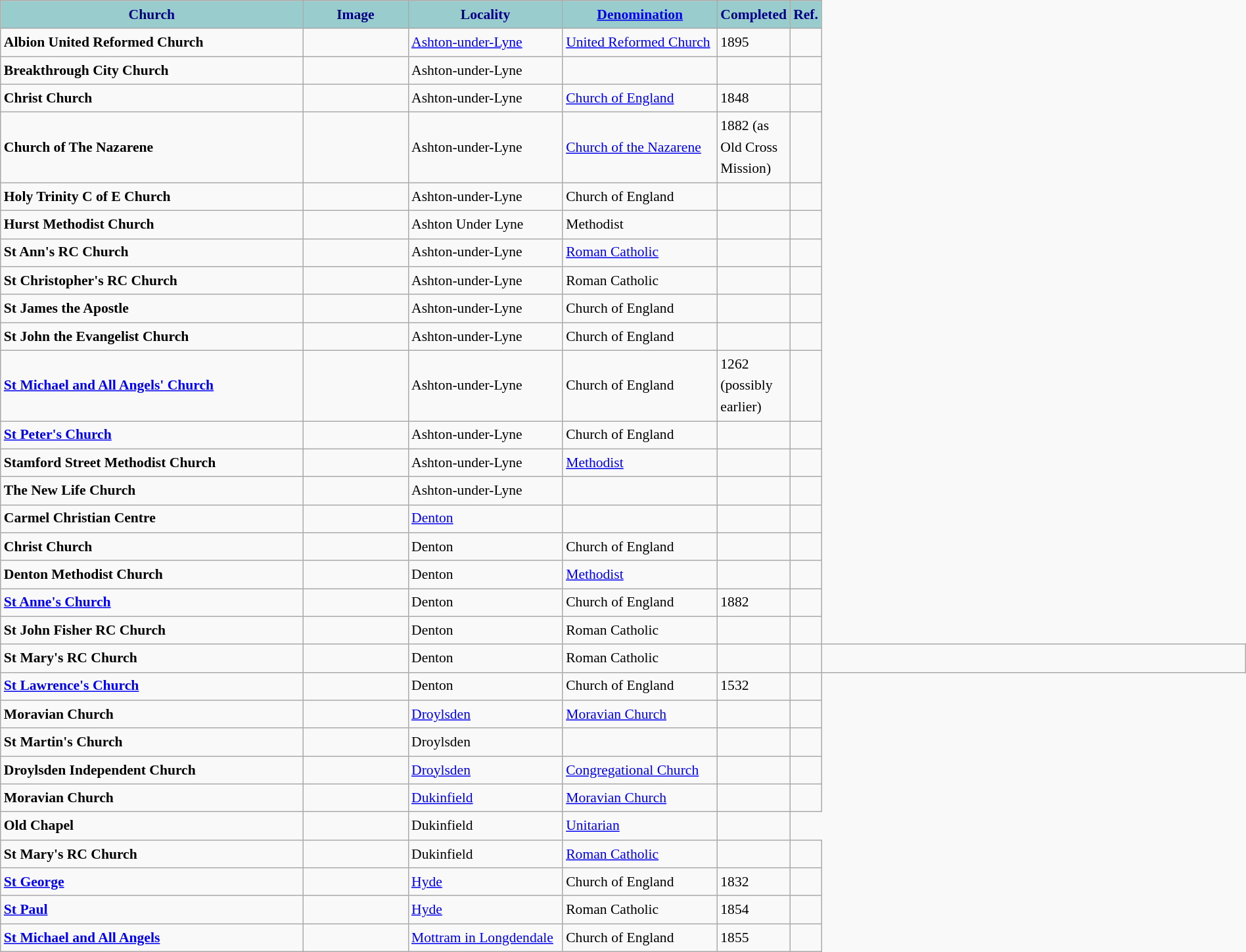<table class="wikitable sortable" style="font-size:90%; width:100%; border:0; text-align:left; line-height:150%;">
<tr>
<th style="background:#9cc; color:navy; width:300px;">Church</th>
<th style="background:#9cc; color:navy; width:100px;">Image</th>
<th style="background:#9cc; color:navy; width:150px;">Locality</th>
<th style="background:#9cc; color:navy; width:150px;"><a href='#'>Denomination</a></th>
<th style="background:#9cc; color:navy; width:35px;">Completed</th>
<th class="unsortable"  style="background:#9cc; color:navy; width:10px;">Ref.</th>
</tr>
<tr>
<td><strong>Albion United Reformed Church</strong></td>
<td></td>
<td><a href='#'>Ashton-under-Lyne</a></td>
<td><a href='#'>United Reformed Church</a></td>
<td>1895</td>
<td></td>
</tr>
<tr>
<td><strong>Breakthrough City Church</strong></td>
<td></td>
<td>Ashton-under-Lyne</td>
<td></td>
<td></td>
<td></td>
</tr>
<tr>
<td><strong>Christ Church</strong></td>
<td></td>
<td>Ashton-under-Lyne</td>
<td><a href='#'>Church of England</a></td>
<td>1848</td>
<td></td>
</tr>
<tr>
<td><strong>Church of The Nazarene</strong></td>
<td></td>
<td>Ashton-under-Lyne</td>
<td><a href='#'>Church of the Nazarene</a></td>
<td>1882 (as Old Cross Mission)</td>
<td></td>
</tr>
<tr>
<td><strong>Holy Trinity C of E Church</strong></td>
<td></td>
<td>Ashton-under-Lyne</td>
<td>Church of England</td>
<td></td>
<td></td>
</tr>
<tr>
<td><strong>Hurst Methodist Church</strong></td>
<td></td>
<td>Ashton Under Lyne</td>
<td>Methodist</td>
<td></td>
<td></td>
</tr>
<tr>
<td><strong>St Ann's RC Church</strong></td>
<td></td>
<td>Ashton-under-Lyne</td>
<td><a href='#'>Roman Catholic</a></td>
<td></td>
<td></td>
</tr>
<tr>
<td><strong>St Christopher's RC Church</strong></td>
<td></td>
<td>Ashton-under-Lyne</td>
<td>Roman Catholic</td>
<td></td>
<td></td>
</tr>
<tr>
<td><strong>St James the Apostle</strong></td>
<td></td>
<td>Ashton-under-Lyne</td>
<td>Church of England</td>
<td></td>
<td></td>
</tr>
<tr>
<td><strong>St John the Evangelist Church</strong></td>
<td></td>
<td>Ashton-under-Lyne</td>
<td>Church of England</td>
<td></td>
<td></td>
</tr>
<tr>
<td><strong><a href='#'>St Michael and All Angels' Church</a></strong></td>
<td></td>
<td>Ashton-under-Lyne</td>
<td>Church of England</td>
<td>1262 (possibly earlier)</td>
<td></td>
</tr>
<tr>
<td><strong><a href='#'>St Peter's Church</a></strong></td>
<td></td>
<td>Ashton-under-Lyne</td>
<td>Church of England</td>
<td></td>
<td></td>
</tr>
<tr>
<td><strong>Stamford Street Methodist Church</strong></td>
<td></td>
<td>Ashton-under-Lyne</td>
<td><a href='#'>Methodist</a></td>
<td></td>
<td></td>
</tr>
<tr>
<td><strong>The New Life Church</strong></td>
<td></td>
<td>Ashton-under-Lyne</td>
<td></td>
<td></td>
<td></td>
</tr>
<tr>
<td><strong> Carmel Christian Centre</strong></td>
<td></td>
<td><a href='#'>Denton</a></td>
<td></td>
<td></td>
<td></td>
</tr>
<tr>
<td><strong>Christ Church</strong></td>
<td></td>
<td>Denton</td>
<td>Church of England</td>
<td></td>
<td></td>
</tr>
<tr>
<td><strong> Denton Methodist Church</strong></td>
<td></td>
<td>Denton</td>
<td><a href='#'>Methodist</a></td>
<td></td>
<td></td>
</tr>
<tr>
<td><strong><a href='#'>St Anne's Church</a></strong></td>
<td></td>
<td>Denton</td>
<td>Church of England</td>
<td>1882</td>
<td></td>
</tr>
<tr>
<td><strong> St John Fisher RC Church</strong></td>
<td></td>
<td>Denton</td>
<td>Roman Catholic</td>
<td></td>
<td></td>
</tr>
<tr>
<td><strong> St Mary's RC Church</strong></td>
<td></td>
<td>Denton</td>
<td>Roman Catholic</td>
<td></td>
<td></td>
<td></td>
</tr>
<tr>
<td><strong><a href='#'>St Lawrence's Church</a></strong></td>
<td></td>
<td>Denton</td>
<td>Church of England</td>
<td>1532</td>
<td></td>
</tr>
<tr>
<td><strong>Moravian Church</strong></td>
<td></td>
<td><a href='#'>Droylsden</a></td>
<td><a href='#'>Moravian Church</a></td>
<td></td>
<td></td>
</tr>
<tr>
<td><strong>St Martin's Church</strong></td>
<td></td>
<td>Droylsden</td>
<td></td>
<td></td>
<td></td>
</tr>
<tr>
<td><strong>Droylsden Independent Church</strong></td>
<td></td>
<td><a href='#'>Droylsden</a></td>
<td><a href='#'>Congregational Church</a></td>
<td></td>
<td></td>
</tr>
<tr>
<td><strong>Moravian Church</strong></td>
<td></td>
<td><a href='#'>Dukinfield</a></td>
<td><a href='#'>Moravian Church</a></td>
<td></td>
<td></td>
</tr>
<tr>
<td><strong>Old Chapel</strong></td>
<td></td>
<td>Dukinfield</td>
<td><a href='#'>Unitarian</a></td>
<td></td>
</tr>
<tr>
<td><strong>St Mary's RC Church</strong></td>
<td></td>
<td>Dukinfield</td>
<td><a href='#'>Roman Catholic</a></td>
<td></td>
<td></td>
</tr>
<tr>
<td><strong><a href='#'>St George</a></strong></td>
<td></td>
<td><a href='#'>Hyde</a></td>
<td>Church of England</td>
<td>1832</td>
<td></td>
</tr>
<tr>
<td><strong><a href='#'>St Paul</a></strong></td>
<td></td>
<td><a href='#'>Hyde</a></td>
<td>Roman Catholic</td>
<td>1854</td>
<td></td>
</tr>
<tr>
<td><strong><a href='#'>St Michael and All Angels</a></strong></td>
<td></td>
<td><a href='#'>Mottram in Longdendale</a></td>
<td>Church of England</td>
<td>1855</td>
<td></td>
</tr>
</table>
